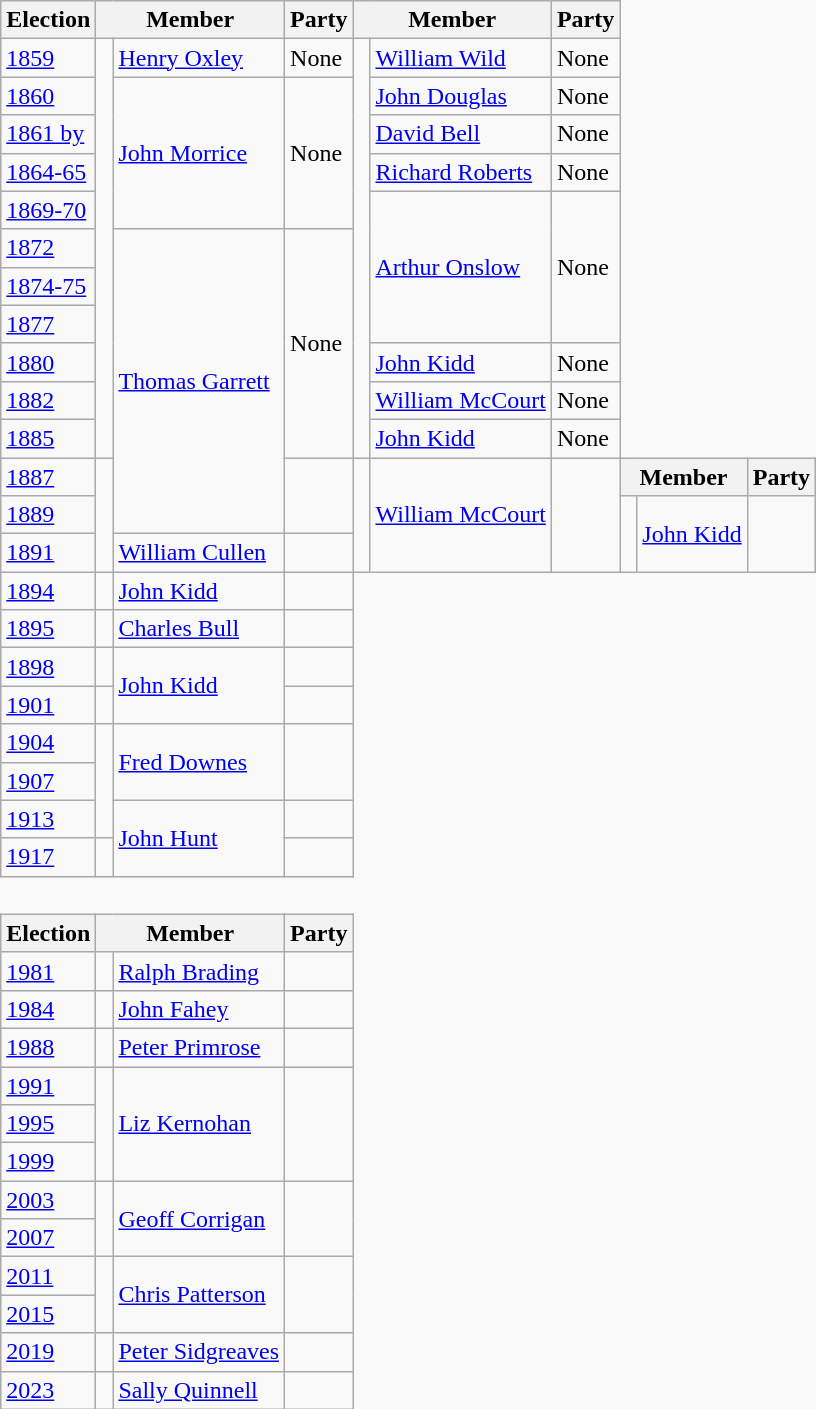<table class="wikitable" style='border-style: none none none none;'>
<tr>
<th>Election</th>
<th colspan="2">Member</th>
<th>Party</th>
<th colspan="2">Member</th>
<th>Party</th>
</tr>
<tr style="background: #f9f9f9">
<td><a href='#'>1859</a></td>
<td rowspan="11" > </td>
<td><a href='#'>Henry Oxley</a></td>
<td>None</td>
<td rowspan="11" > </td>
<td><a href='#'>William Wild</a></td>
<td>None</td>
</tr>
<tr style="background: #f9f9f9">
<td><a href='#'>1860</a></td>
<td rowspan="4"><a href='#'>John Morrice</a></td>
<td rowspan="4">None</td>
<td><a href='#'>John Douglas</a></td>
<td>None</td>
</tr>
<tr style="background: #f9f9f9">
<td><a href='#'>1861 by</a></td>
<td><a href='#'>David Bell</a></td>
<td>None</td>
</tr>
<tr style="background: #f9f9f9">
<td><a href='#'>1864-65</a></td>
<td><a href='#'>Richard Roberts</a></td>
<td>None</td>
</tr>
<tr style="background: #f9f9f9">
<td><a href='#'>1869-70</a></td>
<td rowspan="4"><a href='#'>Arthur Onslow</a></td>
<td rowspan="4">None</td>
</tr>
<tr style="background: #f9f9f9">
<td><a href='#'>1872</a></td>
<td rowspan="8"><a href='#'>Thomas Garrett</a></td>
<td rowspan="6">None</td>
</tr>
<tr style="background: #f9f9f9">
<td><a href='#'>1874-75</a></td>
</tr>
<tr style="background: #f9f9f9">
<td><a href='#'>1877</a></td>
</tr>
<tr style="background: #f9f9f9">
<td><a href='#'>1880</a></td>
<td><a href='#'>John Kidd</a></td>
<td>None</td>
</tr>
<tr style="background: #f9f9f9">
<td><a href='#'>1882</a></td>
<td><a href='#'>William McCourt</a></td>
<td>None</td>
</tr>
<tr style="background: #f9f9f9">
<td><a href='#'>1885</a></td>
<td><a href='#'>John Kidd</a></td>
<td>None</td>
</tr>
<tr style="background: #f9f9f9">
<td><a href='#'>1887</a></td>
<td rowspan="3" > </td>
<td rowspan="2"></td>
<td rowspan="3" > </td>
<td rowspan="3"><a href='#'>William McCourt</a></td>
<td rowspan="3"></td>
<th colspan="2">Member</th>
<th>Party</th>
</tr>
<tr style="background: #f9f9f9">
<td><a href='#'>1889</a></td>
<td rowspan="2" > </td>
<td rowspan="2"><a href='#'>John Kidd</a></td>
<td rowspan="2"></td>
</tr>
<tr style="background: #f9f9f9">
<td><a href='#'>1891</a></td>
<td><a href='#'>William Cullen</a></td>
<td></td>
</tr>
<tr style="background: #f9f9f9">
<td><a href='#'>1894</a></td>
<td> </td>
<td><a href='#'>John Kidd</a></td>
<td></td>
</tr>
<tr style="background: #f9f9f9">
<td><a href='#'>1895</a></td>
<td> </td>
<td><a href='#'>Charles Bull</a></td>
<td></td>
</tr>
<tr style="background: #f9f9f9">
<td><a href='#'>1898</a></td>
<td> </td>
<td rowspan="2"><a href='#'>John Kidd</a></td>
<td></td>
</tr>
<tr style="background: #f9f9f9">
<td><a href='#'>1901</a></td>
<td> </td>
<td></td>
</tr>
<tr style="background: #f9f9f9">
<td><a href='#'>1904</a></td>
<td rowspan="3" > </td>
<td rowspan="2"><a href='#'>Fred Downes</a></td>
<td rowspan="2"></td>
</tr>
<tr style="background: #f9f9f9">
<td><a href='#'>1907</a></td>
</tr>
<tr style="background: #f9f9f9">
<td><a href='#'>1913</a></td>
<td rowspan="2"><a href='#'>John Hunt</a></td>
<td></td>
</tr>
<tr style="background: #f9f9f9">
<td><a href='#'>1917</a></td>
<td> </td>
<td></td>
</tr>
<tr>
<td colspan="4" style="border-style: none none none none;"> </td>
</tr>
<tr>
<th>Election</th>
<th colspan="2">Member</th>
<th>Party</th>
</tr>
<tr style="background: #f9f9f9">
<td><a href='#'>1981</a></td>
<td> </td>
<td><a href='#'>Ralph Brading</a></td>
<td></td>
</tr>
<tr style="background: #f9f9f9">
<td><a href='#'>1984</a></td>
<td> </td>
<td><a href='#'>John Fahey</a></td>
<td></td>
</tr>
<tr style="background: #f9f9f9">
<td><a href='#'>1988</a></td>
<td> </td>
<td><a href='#'>Peter Primrose</a></td>
<td></td>
</tr>
<tr style="background: #f9f9f9">
<td><a href='#'>1991</a></td>
<td rowspan="3" > </td>
<td rowspan="3"><a href='#'>Liz Kernohan</a></td>
<td rowspan="3"></td>
</tr>
<tr style="background: #f9f9f9">
<td><a href='#'>1995</a></td>
</tr>
<tr style="background: #f9f9f9">
<td><a href='#'>1999</a></td>
</tr>
<tr style="background: #f9f9f9">
<td><a href='#'>2003</a></td>
<td rowspan="2" > </td>
<td rowspan="2"><a href='#'>Geoff Corrigan</a></td>
<td rowspan="2"></td>
</tr>
<tr style="background: #f9f9f9">
<td><a href='#'>2007</a></td>
</tr>
<tr style="background: #f9f9f9">
<td><a href='#'>2011</a></td>
<td rowspan="2" > </td>
<td rowspan="2"><a href='#'>Chris Patterson</a></td>
<td rowspan="2"></td>
</tr>
<tr style="background: #f9f9f9">
<td><a href='#'>2015</a></td>
</tr>
<tr style="background: #f9f9f9">
<td><a href='#'>2019</a></td>
<td> </td>
<td><a href='#'>Peter Sidgreaves</a></td>
<td></td>
</tr>
<tr style="background: #f9f9f9">
<td><a href='#'>2023</a></td>
<td> </td>
<td><a href='#'>Sally Quinnell</a></td>
<td></td>
</tr>
<tr style="background: #f9f9f9">
</tr>
</table>
